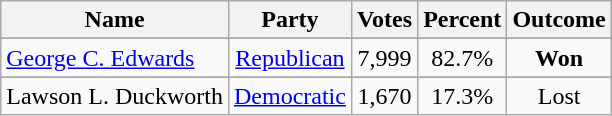<table class=wikitable style="text-align:center">
<tr>
<th>Name</th>
<th>Party</th>
<th>Votes</th>
<th>Percent</th>
<th>Outcome</th>
</tr>
<tr>
</tr>
<tr>
<td align=left><a href='#'>George C. Edwards</a></td>
<td><a href='#'>Republican</a></td>
<td>7,999</td>
<td>82.7%</td>
<td><strong>Won</strong></td>
</tr>
<tr>
</tr>
<tr>
<td align=left>Lawson L. Duckworth</td>
<td><a href='#'>Democratic</a></td>
<td>1,670</td>
<td>17.3%</td>
<td>Lost</td>
</tr>
</table>
